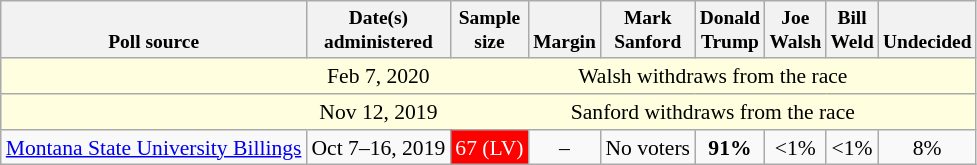<table class="wikitable" style="font-size:90%;text-align:center;">
<tr valign=bottom style="font-size:90%;">
<th>Poll source</th>
<th>Date(s)<br>administered</th>
<th>Sample<br>size</th>
<th>Margin<br></th>
<th>Mark<br>Sanford</th>
<th>Donald<br>Trump</th>
<th>Joe<br>Walsh</th>
<th>Bill<br>Weld</th>
<th>Undecided</th>
</tr>
<tr style="background:lightyellow;">
<td style="border-right-style:hidden;"></td>
<td style="border-right-style:hidden;">Feb 7, 2020</td>
<td colspan="20">Walsh withdraws from the race</td>
</tr>
<tr style="background:lightyellow;">
<td style="border-right-style:hidden;"></td>
<td style="border-right-style:hidden;">Nov 12, 2019</td>
<td colspan="20">Sanford withdraws from the race</td>
</tr>
<tr>
<td style="text-align:left;"><a href='#'>Montana State University Billings</a></td>
<td>Oct 7–16, 2019</td>
<td style="background: red; color: white;">67 (LV)</td>
<td>–</td>
<td>No voters</td>
<td><strong>91%</strong></td>
<td><1%</td>
<td><1%</td>
<td>8%</td>
</tr>
</table>
